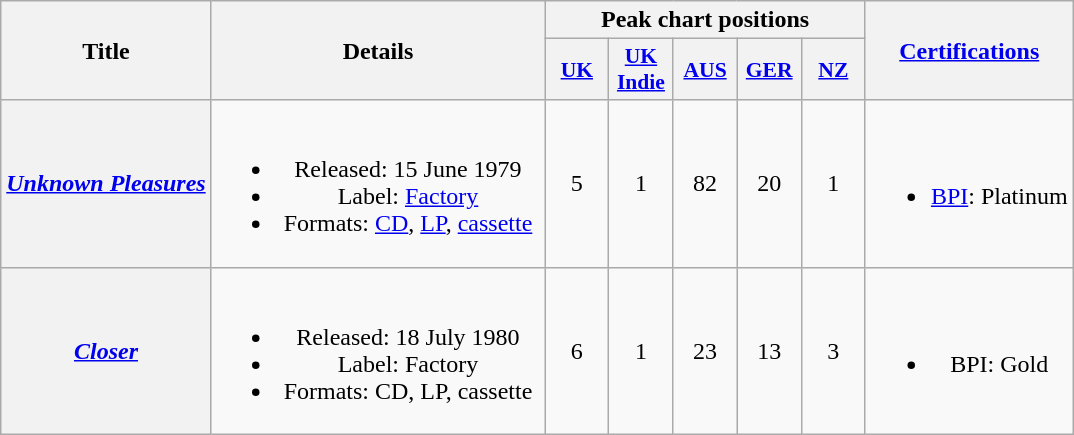<table class="wikitable plainrowheaders" style="text-align:center">
<tr>
<th scope="col" rowspan="2">Title</th>
<th scope="col" rowspan="2" width="215">Details</th>
<th scope="col" colspan="5">Peak chart positions</th>
<th scope="col" rowspan="2"><a href='#'>Certifications</a></th>
</tr>
<tr>
<th scope="col" style="width:2.5em;font-size:90%"><a href='#'>UK</a><br></th>
<th scope="col" style="width:2.5em;font-size:90%"><a href='#'>UK Indie</a><br></th>
<th scope="col" style="width:2.5em;font-size:90%"><a href='#'>AUS</a><br></th>
<th scope="col" style="width:2.5em;font-size:90%;"><a href='#'>GER</a><br></th>
<th scope="col" style="width:2.5em;font-size:90%"><a href='#'>NZ</a><br></th>
</tr>
<tr>
<th scope="row"><em><a href='#'>Unknown Pleasures</a></em></th>
<td><br><ul><li>Released: 15 June 1979</li><li>Label: <a href='#'>Factory</a></li><li>Formats: <a href='#'>CD</a>, <a href='#'>LP</a>, <a href='#'>cassette</a></li></ul></td>
<td>5</td>
<td>1</td>
<td>82</td>
<td>20</td>
<td>1</td>
<td><br><ul><li><a href='#'>BPI</a>: Platinum</li></ul></td>
</tr>
<tr>
<th scope="row"><em><a href='#'>Closer</a></em></th>
<td><br><ul><li>Released: 18 July 1980</li><li>Label: Factory</li><li>Formats: CD, LP, cassette</li></ul></td>
<td>6</td>
<td>1</td>
<td>23</td>
<td>13</td>
<td>3</td>
<td><br><ul><li>BPI: Gold</li></ul></td>
</tr>
</table>
